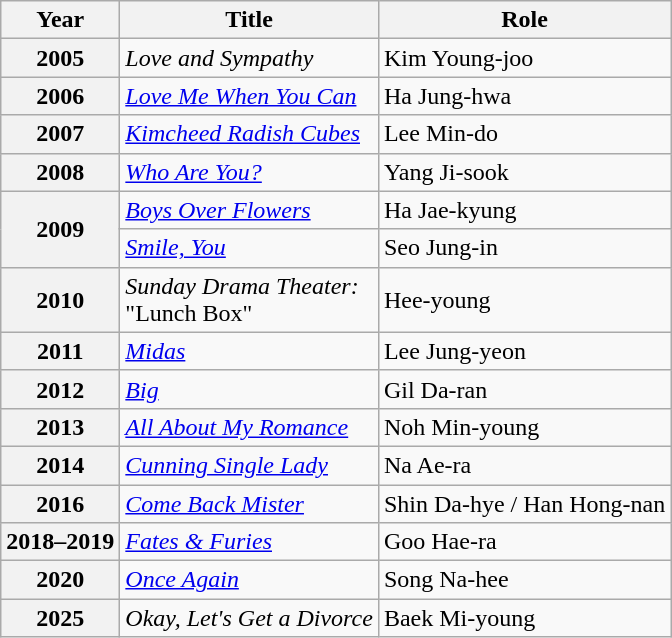<table class="wikitable plainrowheaders sortable">
<tr>
<th>Year</th>
<th>Title</th>
<th>Role</th>
</tr>
<tr>
<th scope="row">2005</th>
<td><em>Love and Sympathy</em></td>
<td>Kim Young-joo</td>
</tr>
<tr>
<th scope="row">2006</th>
<td><em><a href='#'>Love Me When You Can</a></em></td>
<td>Ha Jung-hwa</td>
</tr>
<tr>
<th scope="row">2007</th>
<td><em><a href='#'>Kimcheed Radish Cubes</a></em></td>
<td>Lee Min-do</td>
</tr>
<tr>
<th scope="row">2008</th>
<td><em><a href='#'>Who Are You?</a></em></td>
<td>Yang Ji-sook</td>
</tr>
<tr>
<th scope="row" rowspan=2>2009</th>
<td><em><a href='#'>Boys Over Flowers</a></em></td>
<td>Ha Jae-kyung</td>
</tr>
<tr>
<td><em><a href='#'>Smile, You</a></em></td>
<td>Seo Jung-in</td>
</tr>
<tr>
<th scope="row">2010</th>
<td><em>Sunday Drama Theater:</em><br>"Lunch Box"</td>
<td>Hee-young</td>
</tr>
<tr>
<th scope="row">2011</th>
<td><em><a href='#'>Midas</a></em></td>
<td>Lee Jung-yeon</td>
</tr>
<tr>
<th scope="row">2012</th>
<td><em><a href='#'>Big</a></em></td>
<td>Gil Da-ran</td>
</tr>
<tr>
<th scope="row">2013</th>
<td><em><a href='#'>All About My Romance</a></em></td>
<td>Noh Min-young</td>
</tr>
<tr>
<th scope="row">2014</th>
<td><em><a href='#'>Cunning Single Lady</a></em></td>
<td>Na Ae-ra</td>
</tr>
<tr>
<th scope="row">2016</th>
<td><em><a href='#'>Come Back Mister</a></em></td>
<td>Shin Da-hye / Han Hong-nan</td>
</tr>
<tr>
<th scope="row">2018–2019</th>
<td><em><a href='#'>Fates & Furies</a></em></td>
<td>Goo Hae-ra</td>
</tr>
<tr>
<th scope="row">2020</th>
<td><em><a href='#'>Once Again</a></em></td>
<td>Song Na-hee</td>
</tr>
<tr>
<th scope="row">2025</th>
<td><em>Okay, Let's Get a Divorce</em></td>
<td>Baek Mi-young</td>
</tr>
</table>
